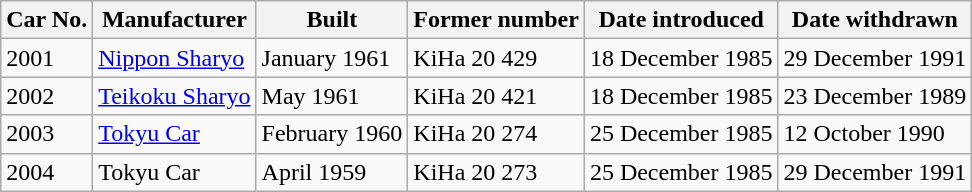<table class="wikitable">
<tr>
<th>Car No.</th>
<th>Manufacturer</th>
<th>Built</th>
<th>Former number</th>
<th>Date introduced</th>
<th>Date withdrawn</th>
</tr>
<tr>
<td>2001</td>
<td><a href='#'>Nippon Sharyo</a></td>
<td>January 1961</td>
<td>KiHa 20 429</td>
<td>18 December 1985</td>
<td>29 December 1991</td>
</tr>
<tr>
<td>2002</td>
<td><a href='#'>Teikoku Sharyo</a></td>
<td>May 1961</td>
<td>KiHa 20 421</td>
<td>18 December 1985</td>
<td>23 December 1989</td>
</tr>
<tr>
<td>2003</td>
<td><a href='#'>Tokyu Car</a></td>
<td>February 1960</td>
<td>KiHa 20 274</td>
<td>25 December 1985</td>
<td>12 October 1990</td>
</tr>
<tr>
<td>2004</td>
<td>Tokyu Car</td>
<td>April 1959</td>
<td>KiHa 20 273</td>
<td>25 December 1985</td>
<td>29 December 1991</td>
</tr>
</table>
